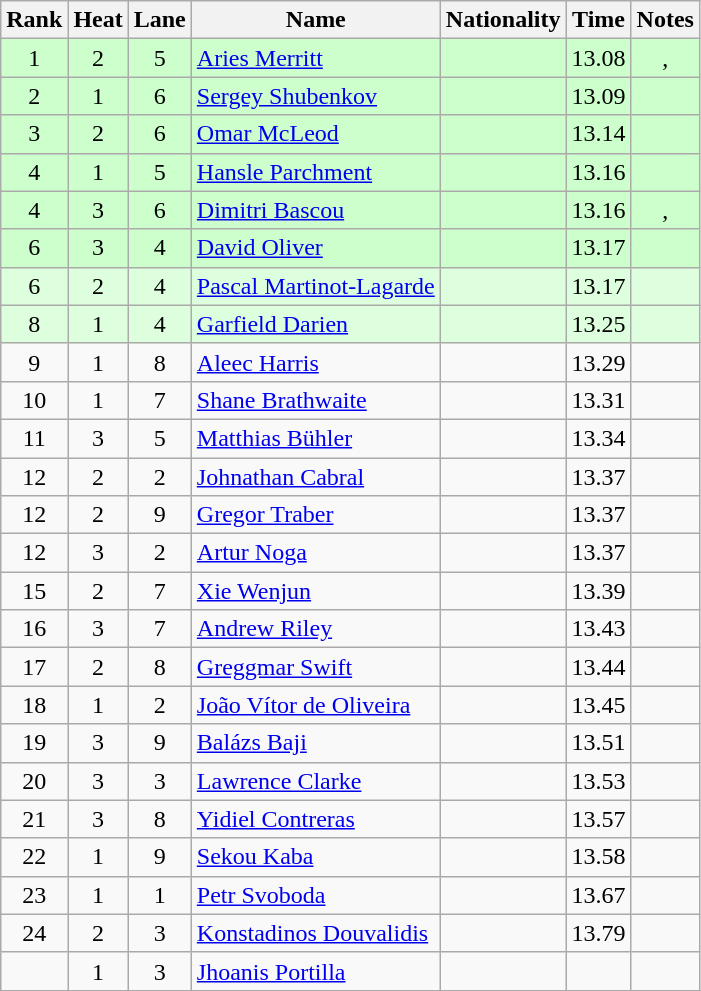<table class="wikitable sortable" style="text-align:center">
<tr>
<th>Rank</th>
<th>Heat</th>
<th>Lane</th>
<th>Name</th>
<th>Nationality</th>
<th>Time</th>
<th>Notes</th>
</tr>
<tr bgcolor=ccffcc>
<td>1</td>
<td>2</td>
<td>5</td>
<td align=left><a href='#'>Aries Merritt</a></td>
<td align=left></td>
<td>13.08</td>
<td>, </td>
</tr>
<tr bgcolor=ccffcc>
<td>2</td>
<td>1</td>
<td>6</td>
<td align=left><a href='#'>Sergey Shubenkov</a></td>
<td align=left></td>
<td>13.09</td>
<td></td>
</tr>
<tr bgcolor=ccffcc>
<td>3</td>
<td>2</td>
<td>6</td>
<td align=left><a href='#'>Omar McLeod</a></td>
<td align=left></td>
<td>13.14</td>
<td></td>
</tr>
<tr bgcolor=ccffcc>
<td>4</td>
<td>1</td>
<td>5</td>
<td align=left><a href='#'>Hansle Parchment</a></td>
<td align=left></td>
<td>13.16</td>
<td></td>
</tr>
<tr bgcolor=ccffcc>
<td>4</td>
<td>3</td>
<td>6</td>
<td align=left><a href='#'>Dimitri Bascou</a></td>
<td align=left></td>
<td>13.16</td>
<td>, </td>
</tr>
<tr bgcolor=ccffcc>
<td>6</td>
<td>3</td>
<td>4</td>
<td align=left><a href='#'>David Oliver</a></td>
<td align=left></td>
<td>13.17</td>
<td></td>
</tr>
<tr bgcolor=ddffdd>
<td>6</td>
<td>2</td>
<td>4</td>
<td align=left><a href='#'>Pascal Martinot-Lagarde</a></td>
<td align=left></td>
<td>13.17</td>
<td></td>
</tr>
<tr bgcolor=ddffdd>
<td>8</td>
<td>1</td>
<td>4</td>
<td align=left><a href='#'>Garfield Darien</a></td>
<td align=left></td>
<td>13.25</td>
<td></td>
</tr>
<tr>
<td>9</td>
<td>1</td>
<td>8</td>
<td align=left><a href='#'>Aleec Harris</a></td>
<td align=left></td>
<td>13.29</td>
<td></td>
</tr>
<tr>
<td>10</td>
<td>1</td>
<td>7</td>
<td align=left><a href='#'>Shane Brathwaite</a></td>
<td align=left></td>
<td>13.31</td>
<td></td>
</tr>
<tr>
<td>11</td>
<td>3</td>
<td>5</td>
<td align=left><a href='#'>Matthias Bühler</a></td>
<td align=left></td>
<td>13.34</td>
<td></td>
</tr>
<tr>
<td>12</td>
<td>2</td>
<td>2</td>
<td align=left><a href='#'>Johnathan Cabral</a></td>
<td align=left></td>
<td>13.37</td>
<td></td>
</tr>
<tr>
<td>12</td>
<td>2</td>
<td>9</td>
<td align=left><a href='#'>Gregor Traber</a></td>
<td align=left></td>
<td>13.37</td>
<td></td>
</tr>
<tr>
<td>12</td>
<td>3</td>
<td>2</td>
<td align=left><a href='#'>Artur Noga</a></td>
<td align=left></td>
<td>13.37</td>
<td></td>
</tr>
<tr>
<td>15</td>
<td>2</td>
<td>7</td>
<td align=left><a href='#'>Xie Wenjun</a></td>
<td align=left></td>
<td>13.39</td>
<td></td>
</tr>
<tr>
<td>16</td>
<td>3</td>
<td>7</td>
<td align=left><a href='#'>Andrew Riley</a></td>
<td align=left></td>
<td>13.43</td>
<td></td>
</tr>
<tr>
<td>17</td>
<td>2</td>
<td>8</td>
<td align=left><a href='#'>Greggmar Swift</a></td>
<td align=left></td>
<td>13.44</td>
<td></td>
</tr>
<tr>
<td>18</td>
<td>1</td>
<td>2</td>
<td align=left><a href='#'>João Vítor de Oliveira</a></td>
<td align=left></td>
<td>13.45</td>
<td></td>
</tr>
<tr>
<td>19</td>
<td>3</td>
<td>9</td>
<td align=left><a href='#'>Balázs Baji</a></td>
<td align=left></td>
<td>13.51</td>
<td></td>
</tr>
<tr>
<td>20</td>
<td>3</td>
<td>3</td>
<td align=left><a href='#'>Lawrence Clarke</a></td>
<td align=left></td>
<td>13.53</td>
<td></td>
</tr>
<tr>
<td>21</td>
<td>3</td>
<td>8</td>
<td align=left><a href='#'>Yidiel Contreras</a></td>
<td align=left></td>
<td>13.57</td>
<td></td>
</tr>
<tr>
<td>22</td>
<td>1</td>
<td>9</td>
<td align=left><a href='#'>Sekou Kaba</a></td>
<td align=left></td>
<td>13.58</td>
<td></td>
</tr>
<tr>
<td>23</td>
<td>1</td>
<td>1</td>
<td align=left><a href='#'>Petr Svoboda</a></td>
<td align=left></td>
<td>13.67</td>
<td></td>
</tr>
<tr>
<td>24</td>
<td>2</td>
<td>3</td>
<td align=left><a href='#'>Konstadinos Douvalidis</a></td>
<td align=left></td>
<td>13.79</td>
<td></td>
</tr>
<tr>
<td></td>
<td>1</td>
<td>3</td>
<td align=left><a href='#'>Jhoanis Portilla</a></td>
<td align=left></td>
<td></td>
<td></td>
</tr>
</table>
